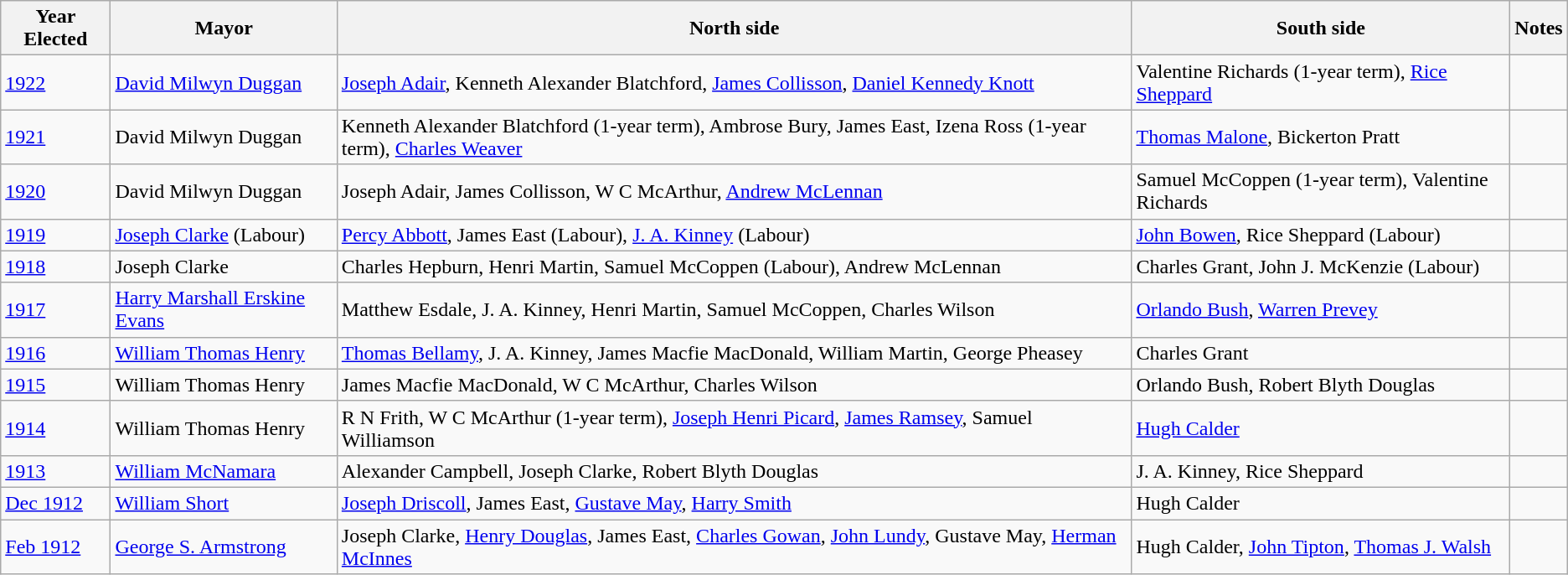<table class="wikitable">
<tr>
<th>Year Elected</th>
<th>Mayor</th>
<th>North side</th>
<th>South side</th>
<th>Notes</th>
</tr>
<tr>
<td><a href='#'>1922</a></td>
<td><a href='#'>David Milwyn Duggan</a></td>
<td><a href='#'>Joseph Adair</a>, Kenneth Alexander Blatchford, <a href='#'>James Collisson</a>, <a href='#'>Daniel Kennedy Knott</a></td>
<td>Valentine Richards (1-year term), <a href='#'>Rice Sheppard</a></td>
<td></td>
</tr>
<tr>
<td><a href='#'>1921</a></td>
<td>David Milwyn Duggan</td>
<td>Kenneth Alexander Blatchford (1-year term), Ambrose Bury, James East, Izena Ross (1-year term), <a href='#'>Charles Weaver</a></td>
<td><a href='#'>Thomas Malone</a>, Bickerton Pratt</td>
<td></td>
</tr>
<tr>
<td><a href='#'>1920</a></td>
<td>David Milwyn Duggan</td>
<td>Joseph Adair, James Collisson, W C McArthur,  <a href='#'>Andrew McLennan</a></td>
<td>Samuel McCoppen (1-year term), Valentine Richards</td>
<td></td>
</tr>
<tr>
<td><a href='#'>1919</a></td>
<td><a href='#'>Joseph Clarke</a> (Labour)</td>
<td><a href='#'>Percy Abbott</a>, James East (Labour), <a href='#'>J. A. Kinney</a> (Labour)</td>
<td><a href='#'>John Bowen</a>, Rice Sheppard (Labour)</td>
<td></td>
</tr>
<tr>
<td><a href='#'>1918</a></td>
<td>Joseph Clarke</td>
<td>Charles Hepburn, Henri Martin, Samuel McCoppen (Labour), Andrew McLennan</td>
<td>Charles Grant, John J. McKenzie (Labour)</td>
<td></td>
</tr>
<tr>
<td><a href='#'>1917</a></td>
<td><a href='#'>Harry Marshall Erskine Evans</a></td>
<td>Matthew Esdale, J. A. Kinney, Henri Martin, Samuel McCoppen, Charles Wilson</td>
<td><a href='#'>Orlando Bush</a>, <a href='#'>Warren Prevey</a></td>
<td></td>
</tr>
<tr>
<td><a href='#'>1916</a></td>
<td><a href='#'>William Thomas Henry</a></td>
<td><a href='#'>Thomas Bellamy</a>, J. A. Kinney, James Macfie MacDonald, William Martin, George Pheasey</td>
<td>Charles Grant</td>
<td></td>
</tr>
<tr>
<td><a href='#'>1915</a></td>
<td>William Thomas Henry</td>
<td>James Macfie MacDonald, W C McArthur, Charles Wilson</td>
<td>Orlando Bush, Robert Blyth Douglas</td>
<td></td>
</tr>
<tr>
<td><a href='#'>1914</a></td>
<td>William Thomas Henry</td>
<td>R N Frith, W C McArthur (1-year term), <a href='#'>Joseph Henri Picard</a>, <a href='#'>James Ramsey</a>, Samuel Williamson</td>
<td><a href='#'>Hugh Calder</a></td>
<td></td>
</tr>
<tr>
<td><a href='#'>1913</a></td>
<td><a href='#'>William McNamara</a></td>
<td>Alexander Campbell, Joseph Clarke, Robert Blyth Douglas</td>
<td>J. A. Kinney, Rice Sheppard</td>
<td></td>
</tr>
<tr>
<td><a href='#'>Dec 1912</a></td>
<td><a href='#'>William Short</a></td>
<td><a href='#'>Joseph Driscoll</a>, James East, <a href='#'>Gustave May</a>, <a href='#'>Harry Smith</a></td>
<td>Hugh Calder</td>
<td></td>
</tr>
<tr>
<td><a href='#'>Feb 1912</a></td>
<td><a href='#'>George S. Armstrong</a></td>
<td>Joseph Clarke, <a href='#'>Henry Douglas</a>, James East, <a href='#'>Charles Gowan</a>, <a href='#'>John Lundy</a>, Gustave May, <a href='#'>Herman McInnes</a></td>
<td>Hugh Calder, <a href='#'>John Tipton</a>, <a href='#'>Thomas J. Walsh</a></td>
<td></td>
</tr>
</table>
